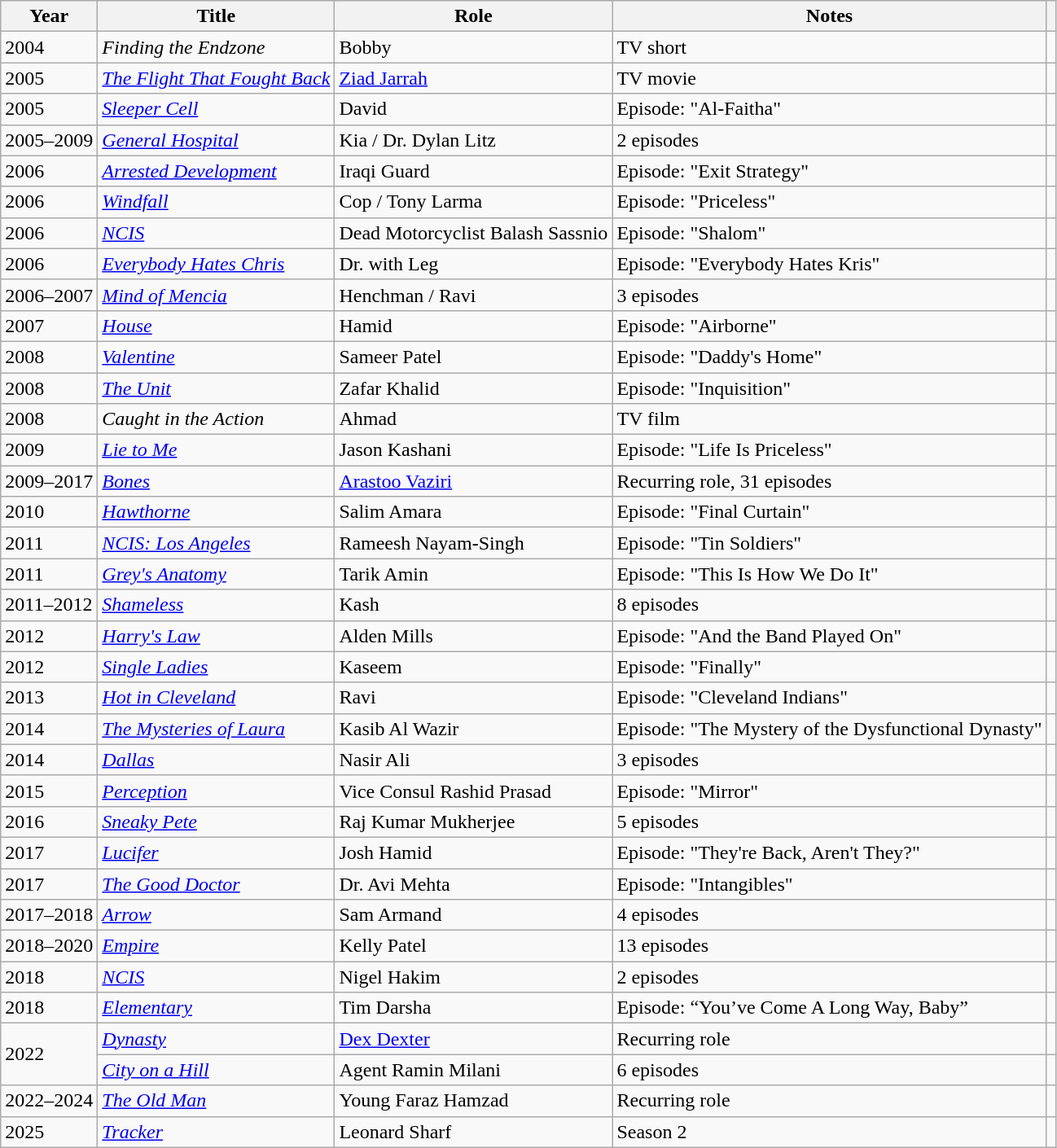<table class="wikitable sortable">
<tr>
<th>Year</th>
<th>Title</th>
<th>Role</th>
<th class="unsortable">Notes</th>
<th class="unsortable"></th>
</tr>
<tr>
<td>2004</td>
<td><em>Finding the Endzone</em></td>
<td>Bobby</td>
<td>TV short</td>
<td></td>
</tr>
<tr>
<td>2005</td>
<td><em><a href='#'>The Flight That Fought Back</a></em></td>
<td><a href='#'>Ziad Jarrah</a></td>
<td>TV movie</td>
<td></td>
</tr>
<tr>
<td>2005</td>
<td><em><a href='#'>Sleeper Cell</a></em></td>
<td>David</td>
<td>Episode: "Al-Faitha"</td>
<td></td>
</tr>
<tr>
<td>2005–2009</td>
<td><em><a href='#'>General Hospital</a></em></td>
<td>Kia / Dr. Dylan Litz</td>
<td>2 episodes</td>
<td></td>
</tr>
<tr>
<td>2006</td>
<td><em><a href='#'>Arrested Development</a></em></td>
<td>Iraqi Guard</td>
<td>Episode: "Exit Strategy"</td>
<td></td>
</tr>
<tr>
<td>2006</td>
<td><em><a href='#'>Windfall</a></em></td>
<td>Cop / Tony Larma</td>
<td>Episode: "Priceless"</td>
<td></td>
</tr>
<tr>
<td>2006</td>
<td><em><a href='#'>NCIS</a></em></td>
<td>Dead Motorcyclist Balash Sassnio</td>
<td>Episode: "Shalom"</td>
<td></td>
</tr>
<tr>
<td>2006</td>
<td><em><a href='#'>Everybody Hates Chris</a></em></td>
<td>Dr. with Leg</td>
<td>Episode: "Everybody Hates Kris"</td>
<td></td>
</tr>
<tr>
<td>2006–2007</td>
<td><em><a href='#'>Mind of Mencia</a></em></td>
<td>Henchman / Ravi</td>
<td>3 episodes</td>
<td></td>
</tr>
<tr>
<td>2007</td>
<td><em><a href='#'>House</a></em></td>
<td>Hamid</td>
<td>Episode: "Airborne"</td>
<td></td>
</tr>
<tr>
<td>2008</td>
<td><em><a href='#'>Valentine</a></em></td>
<td>Sameer Patel</td>
<td>Episode: "Daddy's Home"</td>
<td></td>
</tr>
<tr>
<td>2008</td>
<td><em><a href='#'>The Unit</a></em></td>
<td>Zafar Khalid</td>
<td>Episode: "Inquisition"</td>
<td></td>
</tr>
<tr>
<td>2008</td>
<td><em>Caught in the Action</em></td>
<td>Ahmad</td>
<td>TV film</td>
<td></td>
</tr>
<tr>
<td>2009</td>
<td><em><a href='#'>Lie to Me</a></em></td>
<td>Jason Kashani</td>
<td>Episode: "Life Is Priceless"</td>
<td></td>
</tr>
<tr>
<td>2009–2017</td>
<td><em><a href='#'>Bones</a></em></td>
<td><a href='#'>Arastoo Vaziri</a></td>
<td>Recurring role, 31 episodes</td>
<td></td>
</tr>
<tr>
<td>2010</td>
<td><em><a href='#'>Hawthorne</a></em></td>
<td>Salim Amara</td>
<td>Episode: "Final Curtain"</td>
<td></td>
</tr>
<tr>
<td>2011</td>
<td><em><a href='#'>NCIS: Los Angeles</a></em></td>
<td>Rameesh Nayam-Singh</td>
<td>Episode: "Tin Soldiers"</td>
<td></td>
</tr>
<tr>
<td>2011</td>
<td><em><a href='#'>Grey's Anatomy</a></em></td>
<td>Tarik Amin</td>
<td>Episode: "This Is How We Do It"</td>
<td></td>
</tr>
<tr>
<td>2011–2012</td>
<td><em><a href='#'>Shameless</a></em></td>
<td>Kash</td>
<td>8 episodes</td>
<td></td>
</tr>
<tr>
<td>2012</td>
<td><em><a href='#'>Harry's Law</a></em></td>
<td>Alden Mills</td>
<td>Episode: "And the Band Played On"</td>
<td></td>
</tr>
<tr>
<td>2012</td>
<td><em><a href='#'>Single Ladies</a></em></td>
<td>Kaseem</td>
<td>Episode: "Finally"</td>
<td></td>
</tr>
<tr>
<td>2013</td>
<td><em><a href='#'>Hot in Cleveland</a></em></td>
<td>Ravi</td>
<td>Episode: "Cleveland Indians"</td>
<td></td>
</tr>
<tr>
<td>2014</td>
<td><em><a href='#'>The Mysteries of Laura</a></em></td>
<td>Kasib Al Wazir</td>
<td>Episode: "The Mystery of the Dysfunctional Dynasty"</td>
<td></td>
</tr>
<tr>
<td>2014</td>
<td><em><a href='#'>Dallas</a></em></td>
<td>Nasir Ali</td>
<td>3 episodes</td>
<td></td>
</tr>
<tr>
<td>2015</td>
<td><em><a href='#'>Perception</a></em></td>
<td>Vice Consul Rashid Prasad</td>
<td>Episode: "Mirror"</td>
<td></td>
</tr>
<tr>
<td>2016</td>
<td><em><a href='#'>Sneaky Pete</a></em></td>
<td>Raj Kumar Mukherjee</td>
<td>5 episodes</td>
<td></td>
</tr>
<tr>
<td>2017</td>
<td><em><a href='#'>Lucifer</a></em></td>
<td>Josh Hamid</td>
<td>Episode: "They're Back, Aren't They?"</td>
<td></td>
</tr>
<tr>
<td>2017</td>
<td><em><a href='#'>The Good Doctor</a></em></td>
<td>Dr. Avi Mehta</td>
<td>Episode: "Intangibles"</td>
<td></td>
</tr>
<tr>
<td>2017–2018</td>
<td><a href='#'><em>Arrow</em></a></td>
<td>Sam Armand</td>
<td>4 episodes</td>
<td></td>
</tr>
<tr>
<td>2018–2020</td>
<td><a href='#'><em>Empire</em></a></td>
<td>Kelly Patel</td>
<td>13 episodes</td>
<td></td>
</tr>
<tr>
<td>2018</td>
<td><a href='#'><em>NCIS</em></a></td>
<td>Nigel Hakim</td>
<td>2 episodes</td>
<td></td>
</tr>
<tr>
<td>2018</td>
<td><a href='#'><em>Elementary</em></a></td>
<td>Tim Darsha</td>
<td>Episode: “You’ve Come A Long Way, Baby”</td>
<td></td>
</tr>
<tr>
<td rowspan="2">2022</td>
<td><em><a href='#'>Dynasty</a></em></td>
<td><a href='#'>Dex Dexter</a></td>
<td>Recurring role</td>
<td></td>
</tr>
<tr>
<td><em><a href='#'>City on a Hill</a></em></td>
<td>Agent Ramin Milani</td>
<td>6 episodes</td>
<td></td>
</tr>
<tr>
<td>2022–2024</td>
<td><em><a href='#'>The Old Man</a></em></td>
<td>Young Faraz Hamzad</td>
<td>Recurring role</td>
<td></td>
</tr>
<tr>
<td>2025</td>
<td><em><a href='#'>Tracker</a></em></td>
<td>Leonard Sharf</td>
<td>Season 2</td>
<td></td>
</tr>
</table>
